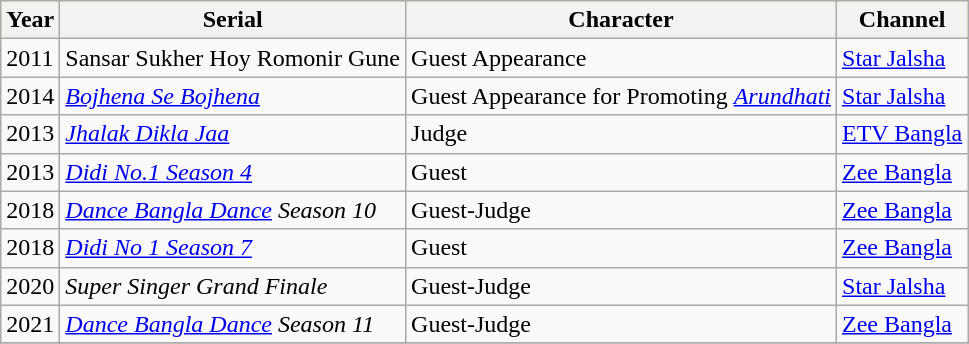<table class="wikitable">
<tr style="background:#ff9; text-align:center;">
<th>Year</th>
<th>Serial</th>
<th>Character</th>
<th>Channel</th>
</tr>
<tr>
<td>2011</td>
<td>Sansar Sukher Hoy Romonir Gune</td>
<td>Guest Appearance</td>
<td><a href='#'>Star Jalsha</a></td>
</tr>
<tr>
<td>2014</td>
<td><em><a href='#'>Bojhena Se Bojhena</a></em></td>
<td>Guest Appearance for Promoting <a href='#'><em>Arundhati</em></a></td>
<td><a href='#'>Star Jalsha</a></td>
</tr>
<tr>
<td>2013</td>
<td><em><a href='#'>Jhalak Dikla Jaa</a></em></td>
<td>Judge</td>
<td><a href='#'>ETV Bangla</a></td>
</tr>
<tr>
<td>2013</td>
<td><em><a href='#'>Didi No.1 Season 4</a></em></td>
<td>Guest</td>
<td><a href='#'>Zee Bangla</a></td>
</tr>
<tr>
<td>2018</td>
<td><em><a href='#'>Dance Bangla Dance</a> Season 10</em></td>
<td>Guest-Judge</td>
<td><a href='#'>Zee Bangla</a></td>
</tr>
<tr>
<td>2018</td>
<td><em><a href='#'>Didi No 1 Season 7</a></em></td>
<td>Guest</td>
<td><a href='#'>Zee Bangla</a></td>
</tr>
<tr>
<td>2020</td>
<td><em>Super Singer Grand Finale</em></td>
<td>Guest-Judge</td>
<td><a href='#'>Star Jalsha</a></td>
</tr>
<tr>
<td>2021</td>
<td><em><a href='#'>Dance Bangla Dance</a> Season 11</em></td>
<td>Guest-Judge</td>
<td><a href='#'>Zee Bangla</a></td>
</tr>
<tr>
</tr>
</table>
